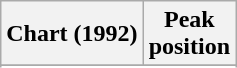<table class="wikitable sortable plainrowheaders" style="text-align:center;">
<tr>
<th>Chart (1992)</th>
<th>Peak<br>position</th>
</tr>
<tr>
</tr>
<tr>
</tr>
</table>
